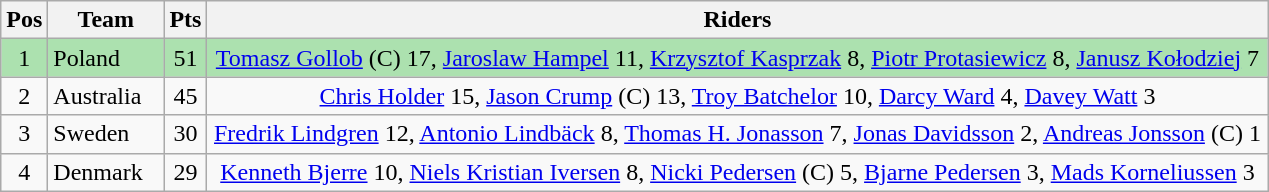<table class="wikitable" style="font-size: 100%">
<tr>
<th width=20>Pos</th>
<th width=70>Team</th>
<th width=20>Pts</th>
<th width=700>Riders</th>
</tr>
<tr align=center style="background:#ACE1AF;">
<td>1</td>
<td align="left">Poland</td>
<td>51</td>
<td><a href='#'>Tomasz Gollob</a> (C) 17, <a href='#'>Jaroslaw Hampel</a> 11, <a href='#'>Krzysztof Kasprzak</a> 8, <a href='#'>Piotr Protasiewicz</a> 8, <a href='#'>Janusz Kołodziej</a> 7</td>
</tr>
<tr align=center>
<td>2</td>
<td align="left">Australia</td>
<td>45</td>
<td><a href='#'>Chris Holder</a> 15, <a href='#'>Jason Crump</a> (C) 13, <a href='#'>Troy Batchelor</a> 10, <a href='#'>Darcy Ward</a> 4, <a href='#'>Davey Watt</a> 3</td>
</tr>
<tr align=center>
<td>3</td>
<td align="left">Sweden</td>
<td>30</td>
<td><a href='#'>Fredrik Lindgren</a> 12, <a href='#'>Antonio Lindbäck</a> 8, <a href='#'>Thomas H. Jonasson</a> 7, <a href='#'>Jonas Davidsson</a> 2, <a href='#'>Andreas Jonsson</a> (C) 1</td>
</tr>
<tr align=center>
<td>4</td>
<td align="left">Denmark</td>
<td>29</td>
<td><a href='#'>Kenneth Bjerre</a> 10, <a href='#'>Niels Kristian Iversen</a> 8, <a href='#'>Nicki Pedersen</a> (C) 5, <a href='#'>Bjarne Pedersen</a> 3, <a href='#'>Mads Korneliussen</a> 3</td>
</tr>
</table>
